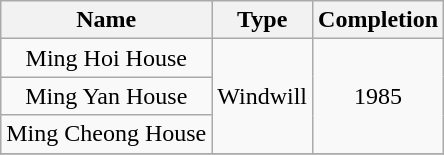<table class="wikitable" style="text-align: center">
<tr>
<th>Name</th>
<th>Type</th>
<th>Completion</th>
</tr>
<tr>
<td>Ming Hoi House</td>
<td rowspan="3">Windwill</td>
<td rowspan="3">1985</td>
</tr>
<tr>
<td>Ming Yan House</td>
</tr>
<tr>
<td>Ming Cheong House</td>
</tr>
<tr>
</tr>
</table>
